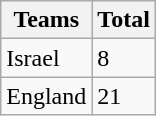<table class="wikitable">
<tr>
<th>Teams</th>
<th>Total</th>
</tr>
<tr>
<td>Israel</td>
<td>8</td>
</tr>
<tr>
<td>England</td>
<td>21</td>
</tr>
</table>
